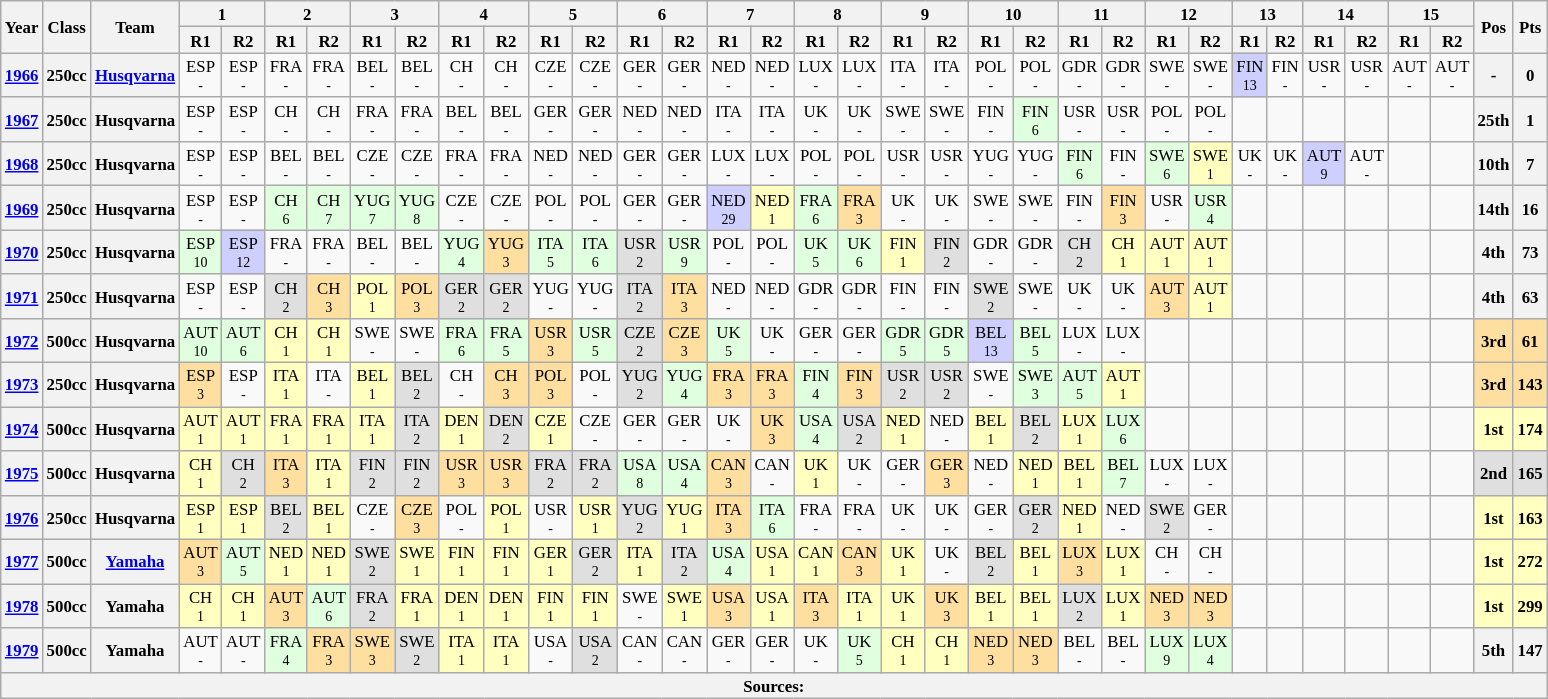<table class="wikitable" style="text-align:center; font-size:70%">
<tr>
<th valign="middle" rowspan=2>Year</th>
<th valign="middle" rowspan=2>Class</th>
<th valign="middle" rowspan=2>Team</th>
<th colspan=2>1</th>
<th colspan=2>2</th>
<th colspan=2>3</th>
<th colspan=2>4</th>
<th colspan=2>5</th>
<th colspan=2>6</th>
<th colspan=2>7</th>
<th colspan=2>8</th>
<th colspan=2>9</th>
<th colspan=2>10</th>
<th colspan=2>11</th>
<th colspan=2>12</th>
<th colspan=2>13</th>
<th colspan=2>14</th>
<th colspan=2>15</th>
<th rowspan=2>Pos</th>
<th rowspan=2>Pts</th>
</tr>
<tr>
<th>R1</th>
<th>R2</th>
<th>R1</th>
<th>R2</th>
<th>R1</th>
<th>R2</th>
<th>R1</th>
<th>R2</th>
<th>R1</th>
<th>R2</th>
<th>R1</th>
<th>R2</th>
<th>R1</th>
<th>R2</th>
<th>R1</th>
<th>R2</th>
<th>R1</th>
<th>R2</th>
<th>R1</th>
<th>R2</th>
<th>R1</th>
<th>R2</th>
<th>R1</th>
<th>R2</th>
<th>R1</th>
<th>R2</th>
<th>R1</th>
<th>R2</th>
<th>R1</th>
<th>R2</th>
</tr>
<tr>
<th><a href='#'>1966</a></th>
<th>250cc</th>
<th><a href='#'>Husqvarna</a></th>
<td>ESP<br><small>-</small></td>
<td>ESP<br><small>-</small></td>
<td>FRA<br><small>-</small></td>
<td>FRA<br><small>-</small></td>
<td>BEL<br><small>-</small></td>
<td>BEL<br><small>-</small></td>
<td>CH<br><small>-</small></td>
<td>CH<br><small>-</small></td>
<td>CZE<br><small>-</small></td>
<td>CZE<br><small>-</small></td>
<td>GER<br><small>-</small></td>
<td>GER<br><small>-</small></td>
<td>NED<br><small>-</small></td>
<td>NED<br><small>-</small></td>
<td>LUX<br><small>-</small></td>
<td>LUX<br><small>-</small></td>
<td>ITA<br><small>-</small></td>
<td>ITA<br><small>-</small></td>
<td>POL<br><small>-</small></td>
<td>POL<br><small>-</small></td>
<td>GDR<br><small>-</small></td>
<td>GDR<br><small>-</small></td>
<td>SWE<br><small>-</small></td>
<td>SWE<br><small>-</small></td>
<td style="background:#cfcfff;">FIN<br><small>13</small></td>
<td>FIN<br><small>-</small></td>
<td>USR<br><small>-</small></td>
<td>USR<br><small>-</small></td>
<td>AUT<br><small>-</small></td>
<td>AUT<br><small>-</small></td>
<th>-</th>
<th>0</th>
</tr>
<tr>
<th><a href='#'>1967</a></th>
<th>250cc</th>
<th>Husqvarna</th>
<td>ESP<br><small>-</small></td>
<td>ESP<br><small>-</small></td>
<td>CH<br><small>-</small></td>
<td>CH<br><small>-</small></td>
<td>FRA<br><small>-</small></td>
<td>FRA<br><small>-</small></td>
<td>BEL<br><small>-</small></td>
<td>BEL<br><small>-</small></td>
<td>GER<br><small>-</small></td>
<td>GER<br><small>-</small></td>
<td>NED<br><small>-</small></td>
<td>NED<br><small>-</small></td>
<td>ITA<br><small>-</small></td>
<td>ITA<br><small>-</small></td>
<td>UK<br><small>-</small></td>
<td>UK<br><small>-</small></td>
<td>SWE<br><small>-</small></td>
<td>SWE<br><small>-</small></td>
<td>FIN<br><small>-</small></td>
<td style="background:#dfffdf;">FIN<br><small>6</small></td>
<td>USR<br><small>-</small></td>
<td>USR<br><small>-</small></td>
<td>POL<br><small>-</small></td>
<td>POL<br><small>-</small></td>
<td></td>
<td></td>
<td></td>
<td></td>
<td></td>
<td></td>
<th>25th</th>
<th>1</th>
</tr>
<tr>
<th><a href='#'>1968</a></th>
<th>250cc</th>
<th>Husqvarna</th>
<td>ESP<br><small>-</small></td>
<td>ESP<br><small>-</small></td>
<td>BEL<br><small>-</small></td>
<td>BEL<br><small>-</small></td>
<td>CZE<br><small>-</small></td>
<td>CZE<br><small>-</small></td>
<td>FRA<br><small>-</small></td>
<td>FRA<br><small>-</small></td>
<td>NED<br><small>-</small></td>
<td>NED<br><small>-</small></td>
<td>GER<br><small>-</small></td>
<td>GER<br><small>-</small></td>
<td>LUX<br><small>-</small></td>
<td>LUX<br><small>-</small></td>
<td>POL<br><small>-</small></td>
<td>POL<br><small>-</small></td>
<td>USR<br><small>-</small></td>
<td>USR<br><small>-</small></td>
<td>YUG<br><small>-</small></td>
<td>YUG<br><small>-</small></td>
<td style="background:#dfffdf;">FIN<br><small>6</small></td>
<td>FIN<br><small>-</small></td>
<td style="background:#dfffdf;">SWE<br><small>6</small></td>
<td style="background:#ffffbf;">SWE<br><small>1</small></td>
<td>UK<br><small>-</small></td>
<td>UK<br><small>-</small></td>
<td style="background:#cfcfff;">AUT<br><small>9</small></td>
<td>AUT<br><small>-</small></td>
<td></td>
<td></td>
<th>10th</th>
<th>7</th>
</tr>
<tr>
<th><a href='#'>1969</a></th>
<th>250cc</th>
<th>Husqvarna</th>
<td>ESP<br><small>-</small></td>
<td>ESP<br><small>-</small></td>
<td style="background:#dfffdf;">CH<br><small>6</small></td>
<td style="background:#dfffdf;">CH<br><small>7</small></td>
<td style="background:#dfffdf;">YUG<br><small>7</small></td>
<td style="background:#dfffdf;">YUG<br><small>8</small></td>
<td>CZE<br><small>-</small></td>
<td>CZE<br><small>-</small></td>
<td>POL<br><small>-</small></td>
<td>POL<br><small>-</small></td>
<td>GER<br><small>-</small></td>
<td>GER<br><small>-</small></td>
<td style="background:#cfcfff;">NED<br><small>29</small></td>
<td style="background:#ffffbf;">NED<br><small>1</small></td>
<td style="background:#dfffdf;">FRA<br><small>6</small></td>
<td style="background:#ffdf9f;">FRA<br><small>3</small></td>
<td>UK<br><small>-</small></td>
<td>UK<br><small>-</small></td>
<td>SWE<br><small>-</small></td>
<td>SWE<br><small>-</small></td>
<td>FIN<br><small>-</small></td>
<td style="background:#ffdf9f;">FIN<br><small>3</small></td>
<td>USR<br><small>-</small></td>
<td style="background:#dfffdf;">USR<br><small>4</small></td>
<td></td>
<td></td>
<td></td>
<td></td>
<td></td>
<td></td>
<th>14th</th>
<th>16</th>
</tr>
<tr>
<th><a href='#'>1970</a></th>
<th>250cc</th>
<th>Husqvarna</th>
<td style="background:#dfffdf;">ESP<br><small>10</small></td>
<td style="background:#cfcfff;">ESP<br><small>12</small></td>
<td>FRA<br><small>-</small></td>
<td>FRA<br><small>-</small></td>
<td>BEL<br><small>-</small></td>
<td>BEL<br><small>-</small></td>
<td style="background:#dfffdf;">YUG<br><small>4</small></td>
<td style="background:#ffdf9f;">YUG<br><small>3</small></td>
<td style="background:#dfffdf;">ITA<br><small>5</small></td>
<td style="background:#dfffdf;">ITA<br><small>6</small></td>
<td style="background:#dfdfdf;">USR<br><small>2</small></td>
<td style="background:#dfffdf;">USR<br><small>9</small></td>
<td>POL<br><small>-</small></td>
<td>POL<br><small>-</small></td>
<td style="background:#dfffdf;">UK<br><small>5</small></td>
<td style="background:#dfffdf;">UK<br><small>6</small></td>
<td style="background:#ffffbf;">FIN<br><small>1</small></td>
<td style="background:#dfdfdf;">FIN<br><small>2</small></td>
<td>GDR<br><small>-</small></td>
<td>GDR<br><small>-</small></td>
<td style="background:#dfdfdf;">CH<br><small>2</small></td>
<td style="background:#ffffbf;">CH<br><small>1</small></td>
<td style="background:#ffffbf;">AUT<br><small>1</small></td>
<td style="background:#ffffbf;">AUT<br><small>1</small></td>
<td></td>
<td></td>
<td></td>
<td></td>
<td></td>
<td></td>
<th>4th</th>
<th>73</th>
</tr>
<tr>
<th><a href='#'>1971</a></th>
<th>250cc</th>
<th>Husqvarna</th>
<td>ESP<br><small>-</small></td>
<td>ESP<br><small>-</small></td>
<td style="background:#dfdfdf;">CH<br><small>2</small></td>
<td style="background:#ffdf9f;">CH<br><small>3</small></td>
<td style="background:#ffffbf;">POL<br><small>1</small></td>
<td style="background:#ffdf9f;">POL<br><small>3</small></td>
<td style="background:#dfdfdf;">GER<br><small>2</small></td>
<td style="background:#dfdfdf;">GER<br><small>2</small></td>
<td>YUG<br><small>-</small></td>
<td>YUG<br><small>-</small></td>
<td style="background:#dfdfdf;">ITA<br><small>2</small></td>
<td style="background:#ffdf9f;">ITA<br><small>3</small></td>
<td>NED<br><small>-</small></td>
<td>NED<br><small>-</small></td>
<td>GDR<br><small>-</small></td>
<td>GDR<br><small>-</small></td>
<td>FIN<br><small>-</small></td>
<td>FIN<br><small>-</small></td>
<td style="background:#dfdfdf;">SWE<br><small>2</small></td>
<td>SWE<br><small>-</small></td>
<td>UK<br><small>-</small></td>
<td>UK<br><small>-</small></td>
<td style="background:#ffdf9f;">AUT<br><small>3</small></td>
<td style="background:#ffffbf;">AUT<br><small>1</small></td>
<td></td>
<td></td>
<td></td>
<td></td>
<td></td>
<td></td>
<th>4th</th>
<th>63</th>
</tr>
<tr>
<th><a href='#'>1972</a></th>
<th>500cc</th>
<th>Husqvarna</th>
<td style="background:#dfffdf;">AUT<br><small>10</small></td>
<td style="background:#dfffdf;">AUT<br><small>6</small></td>
<td style="background:#ffffbf;">CH<br><small>1</small></td>
<td style="background:#ffffbf;">CH<br><small>1</small></td>
<td>SWE<br><small>-</small></td>
<td>SWE<br><small>-</small></td>
<td style="background:#dfffdf;">FRA<br><small>6</small></td>
<td style="background:#dfffdf;">FRA<br><small>5</small></td>
<td style="background:#ffdf9f;">USR<br><small>3</small></td>
<td style="background:#dfffdf;">USR<br><small>5</small></td>
<td style="background:#dfdfdf;">CZE<br><small>2</small></td>
<td style="background:#ffdf9f;">CZE<br><small>3</small></td>
<td style="background:#dfffdf;">UK<br><small>5</small></td>
<td>UK<br><small>-</small></td>
<td>GER<br><small>-</small></td>
<td>GER<br><small>-</small></td>
<td style="background:#dfffdf;">GDR<br><small>5</small></td>
<td style="background:#dfffdf;">GDR<br><small>5</small></td>
<td style="background:#cfcfff;">BEL<br><small>13</small></td>
<td style="background:#dfffdf;">BEL<br><small>5</small></td>
<td>LUX<br><small>-</small></td>
<td>LUX<br><small>-</small></td>
<td></td>
<td></td>
<td></td>
<td></td>
<td></td>
<td></td>
<td></td>
<td></td>
<th style="background:#FFDF9F;">3rd</th>
<th style="background:#FFDF9F;">61</th>
</tr>
<tr>
<th><a href='#'>1973</a></th>
<th>250cc</th>
<th>Husqvarna</th>
<td style="background:#ffdf9f;">ESP<br><small>3</small></td>
<td>ESP<br><small>-</small></td>
<td style="background:#ffffbf;">ITA<br><small>1</small></td>
<td>ITA<br><small>-</small></td>
<td style="background:#ffffbf;">BEL<br><small>1</small></td>
<td style="background:#dfdfdf;">BEL<br><small>2</small></td>
<td>CH<br><small>-</small></td>
<td style="background:#ffdf9f;">CH<br><small>3</small></td>
<td style="background:#ffdf9f;">POL<br><small>3</small></td>
<td>POL<br><small>-</small></td>
<td style="background:#dfdfdf;">YUG<br><small>2</small></td>
<td style="background:#dfffdf;">YUG<br><small>4</small></td>
<td style="background:#ffdf9f;">FRA<br><small>3</small></td>
<td style="background:#ffdf9f;">FRA<br><small>3</small></td>
<td style="background:#dfffdf;">FIN<br><small>4</small></td>
<td style="background:#ffdf9f;">FIN<br><small>3</small></td>
<td style="background:#dfdfdf;">USR<br><small>2</small></td>
<td style="background:#dfdfdf;">USR<br><small>2</small></td>
<td>SWE<br><small>-</small></td>
<td style="background:#dfffdf;">SWE<br><small>3</small></td>
<td style="background:#dfffdf;">AUT<br><small>5</small></td>
<td style="background:#ffffbf;">AUT<br><small>1</small></td>
<td></td>
<td></td>
<td></td>
<td></td>
<td></td>
<td></td>
<td></td>
<td></td>
<th style="background:#FFDF9F;">3rd</th>
<th style="background:#FFDF9F;">143</th>
</tr>
<tr>
<th><a href='#'>1974</a></th>
<th>500cc</th>
<th>Husqvarna</th>
<td style="background:#ffffbf;">AUT<br><small>1</small></td>
<td style="background:#ffffbf;">AUT<br><small>1</small></td>
<td style="background:#ffffbf;">FRA<br><small>1</small></td>
<td style="background:#ffffbf;">FRA<br><small>1</small></td>
<td style="background:#ffffbf;">ITA<br><small>1</small></td>
<td style="background:#dfdfdf;">ITA<br><small>2</small></td>
<td style="background:#ffffbf;">DEN<br><small>1</small></td>
<td style="background:#dfdfdf;">DEN<br><small>2</small></td>
<td style="background:#ffffbf;">CZE<br><small>1</small></td>
<td>CZE<br><small>-</small></td>
<td>GER<br><small>-</small></td>
<td>GER<br><small>-</small></td>
<td>UK<br><small>-</small></td>
<td style="background:#ffdf9f;">UK<br><small>3</small></td>
<td style="background:#dfffdf;">USA<br><small>4</small></td>
<td style="background:#dfdfdf;">USA<br><small>2</small></td>
<td style="background:#ffffbf;">NED<br><small>1</small></td>
<td>NED<br><small>-</small></td>
<td style="background:#ffffbf;">BEL<br><small>1</small></td>
<td style="background:#dfdfdf;">BEL<br><small>2</small></td>
<td style="background:#ffffbf;">LUX<br><small>1</small></td>
<td style="background:#dfffdf;">LUX<br><small>6</small></td>
<td></td>
<td></td>
<td></td>
<td></td>
<td></td>
<td></td>
<td></td>
<td></td>
<th style="background:#FFFFBF;">1st</th>
<th style="background:#FFFFBF;">174</th>
</tr>
<tr>
<th><a href='#'>1975</a></th>
<th>500cc</th>
<th>Husqvarna</th>
<td style="background:#ffffbf;">CH<br><small>1</small></td>
<td style="background:#dfdfdf;">CH<br><small>2</small></td>
<td style="background:#ffdf9f;">ITA<br><small>3</small></td>
<td style="background:#ffffbf;">ITA<br><small>1</small></td>
<td style="background:#dfdfdf;">FIN<br><small>2</small></td>
<td style="background:#dfdfdf;">FIN<br><small>2</small></td>
<td style="background:#ffdf9f;">USR<br><small>3</small></td>
<td style="background:#ffdf9f;">USR<br><small>3</small></td>
<td style="background:#dfdfdf;">FRA<br><small>2</small></td>
<td style="background:#dfdfdf;">FRA<br><small>2</small></td>
<td style="background:#dfffdf;">USA<br><small>8</small></td>
<td style="background:#dfffdf;">USA<br><small>4</small></td>
<td style="background:#ffdf9f;">CAN<br><small>3</small></td>
<td>CAN<br><small>-</small></td>
<td style="background:#ffffbf;">UK<br><small>1</small></td>
<td>UK<br><small>-</small></td>
<td>GER<br><small>-</small></td>
<td style="background:#ffdf9f;">GER<br><small>3</small></td>
<td>NED<br><small>-</small></td>
<td style="background:#ffffbf;">NED<br><small>1</small></td>
<td style="background:#ffffbf;">BEL<br><small>1</small></td>
<td style="background:#dfffdf;">BEL<br><small>7</small></td>
<td>LUX<br><small>-</small></td>
<td>LUX<br><small>-</small></td>
<td></td>
<td></td>
<td></td>
<td></td>
<td></td>
<td></td>
<th style="background:#DFDFDF;">2nd</th>
<th style="background:#DFDFDF;">165</th>
</tr>
<tr>
<th><a href='#'>1976</a></th>
<th>250cc</th>
<th>Husqvarna</th>
<td style="background:#ffffbf;">ESP<br><small>1</small></td>
<td style="background:#ffffbf;">ESP<br><small>1</small></td>
<td style="background:#dfdfdf;">BEL<br><small>2</small></td>
<td style="background:#ffffbf;">BEL<br><small>1</small></td>
<td>CZE<br><small>-</small></td>
<td style="background:#ffdf9f;">CZE<br><small>3</small></td>
<td>POL<br><small>-</small></td>
<td style="background:#ffffbf;">POL<br><small>1</small></td>
<td>USR<br><small>-</small></td>
<td style="background:#ffffbf;">USR<br><small>1</small></td>
<td style="background:#dfdfdf;">YUG<br><small>2</small></td>
<td style="background:#ffffbf;">YUG<br><small>1</small></td>
<td style="background:#ffdf9f;">ITA<br><small>3</small></td>
<td style="background:#dfffdf;">ITA<br><small>6</small></td>
<td>FRA<br><small>-</small></td>
<td>FRA<br><small>-</small></td>
<td>UK<br><small>-</small></td>
<td>UK<br><small>-</small></td>
<td>GER<br><small>-</small></td>
<td style="background:#dfdfdf;">GER<br><small>2</small></td>
<td style="background:#ffffbf;">NED<br><small>1</small></td>
<td>NED<br><small>-</small></td>
<td style="background:#dfdfdf;">SWE<br><small>2</small></td>
<td>GER<br><small>-</small></td>
<td></td>
<td></td>
<td></td>
<td></td>
<td></td>
<td></td>
<th style="background:#FFFFBF;">1st</th>
<th style="background:#FFFFBF;">163</th>
</tr>
<tr>
<th><a href='#'>1977</a></th>
<th>500cc</th>
<th><a href='#'>Yamaha</a></th>
<td style="background:#ffdf9f;">AUT<br><small>3</small></td>
<td style="background:#dfffdf;">AUT<br><small>5</small></td>
<td style="background:#ffffbf;">NED<br><small>1</small></td>
<td style="background:#ffffbf;">NED<br><small>1</small></td>
<td style="background:#dfdfdf;">SWE<br><small>2</small></td>
<td style="background:#ffffbf;">SWE<br><small>1</small></td>
<td style="background:#ffffbf;">FIN<br><small>1</small></td>
<td style="background:#ffffbf;">FIN<br><small>1</small></td>
<td style="background:#ffffbf;">GER<br><small>1</small></td>
<td style="background:#dfdfdf;">GER<br><small>2</small></td>
<td style="background:#ffffbf;">ITA<br><small>1</small></td>
<td style="background:#dfdfdf;">ITA<br><small>2</small></td>
<td style="background:#dfffdf;">USA<br><small>4</small></td>
<td style="background:#ffffbf;">USA<br><small>1</small></td>
<td style="background:#ffffbf;">CAN<br><small>1</small></td>
<td style="background:#ffdf9f;">CAN<br><small>3</small></td>
<td style="background:#ffffbf;">UK<br><small>1</small></td>
<td>UK<br><small>-</small></td>
<td style="background:#dfdfdf;">BEL<br><small>2</small></td>
<td style="background:#ffffbf;">BEL<br><small>1</small></td>
<td style="background:#ffdf9f;">LUX<br><small>3</small></td>
<td style="background:#ffffbf;">LUX<br><small>1</small></td>
<td>CH<br><small>-</small></td>
<td>CH<br><small>-</small></td>
<td></td>
<td></td>
<td></td>
<td></td>
<td></td>
<td></td>
<th style="background:#FFFFBF;">1st</th>
<th style="background:#FFFFBF;">272</th>
</tr>
<tr>
<th><a href='#'>1978</a></th>
<th>500cc</th>
<th>Yamaha</th>
<td style="background:#ffffbf;">CH<br><small>1</small></td>
<td style="background:#ffffbf;">CH<br><small>1</small></td>
<td style="background:#ffdf9f;">AUT<br><small>3</small></td>
<td style="background:#dfffdf;">AUT<br><small>6</small></td>
<td style="background:#dfdfdf;">FRA<br><small>2</small></td>
<td style="background:#ffffbf;">FRA<br><small>1</small></td>
<td style="background:#ffffbf;">DEN<br><small>1</small></td>
<td style="background:#ffffbf;">DEN<br><small>1</small></td>
<td style="background:#ffffbf;">FIN<br><small>1</small></td>
<td style="background:#ffffbf;">FIN<br><small>1</small></td>
<td>SWE<br><small>-</small></td>
<td style="background:#ffffbf;">SWE<br><small>1</small></td>
<td style="background:#ffdf9f;">USA<br><small>3</small></td>
<td style="background:#ffffbf;">USA<br><small>1</small></td>
<td style="background:#ffdf9f;">ITA<br><small>3</small></td>
<td style="background:#ffffbf;">ITA<br><small>1</small></td>
<td style="background:#ffffbf;">UK<br><small>1</small></td>
<td style="background:#ffdf9f;">UK<br><small>3</small></td>
<td style="background:#ffffbf;">BEL<br><small>1</small></td>
<td style="background:#ffffbf;">BEL<br><small>1</small></td>
<td style="background:#dfdfdf;">LUX<br><small>2</small></td>
<td style="background:#ffffbf;">LUX<br><small>1</small></td>
<td style="background:#ffdf9f;">NED<br><small>3</small></td>
<td style="background:#ffdf9f;">NED<br><small>3</small></td>
<td></td>
<td></td>
<td></td>
<td></td>
<td></td>
<td></td>
<th style="background:#FFFFBF;">1st</th>
<th style="background:#FFFFBF;">299</th>
</tr>
<tr>
<th><a href='#'>1979</a></th>
<th>500cc</th>
<th>Yamaha</th>
<td>AUT<br><small>-</small></td>
<td>AUT<br><small>-</small></td>
<td style="background:#dfffdf;">FRA<br><small>4</small></td>
<td style="background:#ffdf9f;">FRA<br><small>3</small></td>
<td style="background:#ffdf9f;">SWE<br><small>3</small></td>
<td style="background:#dfdfdf;">SWE<br><small>2</small></td>
<td style="background:#ffffbf;">ITA<br><small>1</small></td>
<td style="background:#ffffbf;">ITA<br><small>1</small></td>
<td>USA<br><small>-</small></td>
<td style="background:#dfdfdf;">USA<br><small>2</small></td>
<td>CAN<br><small>-</small></td>
<td>CAN<br><small>-</small></td>
<td>GER<br><small>-</small></td>
<td>GER<br><small>-</small></td>
<td>UK<br><small>-</small></td>
<td style="background:#dfffdf;">UK<br><small>5</small></td>
<td style="background:#ffffbf;">CH<br><small>1</small></td>
<td style="background:#ffffbf;">CH<br><small>1</small></td>
<td style="background:#ffdf9f;">NED<br><small>3</small></td>
<td style="background:#ffdf9f;">NED<br><small>3</small></td>
<td>BEL<br><small>-</small></td>
<td>BEL<br><small>-</small></td>
<td style="background:#dfffdf;">LUX<br><small>9</small></td>
<td style="background:#dfffdf;">LUX<br><small>4</small></td>
<td></td>
<td></td>
<td></td>
<td></td>
<td></td>
<td></td>
<th>5th</th>
<th>147</th>
</tr>
<tr>
<th colspan=35>Sources:</th>
</tr>
</table>
